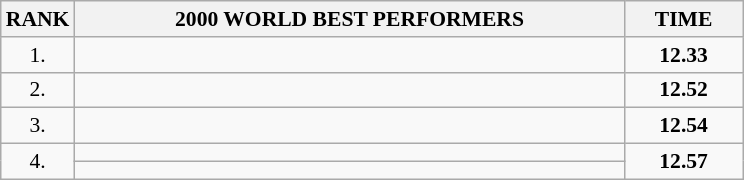<table class="wikitable" style="border-collapse: collapse; font-size: 90%;">
<tr>
<th>RANK</th>
<th align="center" style="width: 25em">2000 WORLD BEST PERFORMERS</th>
<th align="center" style="width: 5em">TIME</th>
</tr>
<tr>
<td align="center">1.</td>
<td></td>
<td align="center"><strong>12.33</strong></td>
</tr>
<tr>
<td align="center">2.</td>
<td></td>
<td align="center"><strong>12.52</strong></td>
</tr>
<tr>
<td align="center">3.</td>
<td></td>
<td align="center"><strong>12.54</strong></td>
</tr>
<tr>
<td rowspan=2 align="center">4.</td>
<td></td>
<td rowspan=2 align="center"><strong>12.57</strong></td>
</tr>
<tr>
<td></td>
</tr>
</table>
